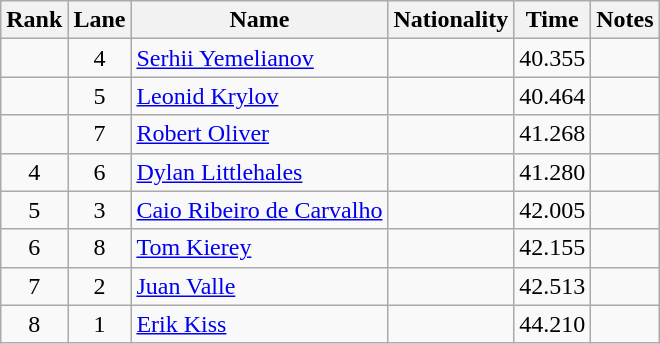<table class="wikitable" style="text-align:center;">
<tr>
<th>Rank</th>
<th>Lane</th>
<th>Name</th>
<th>Nationality</th>
<th>Time</th>
<th>Notes</th>
</tr>
<tr>
<td></td>
<td>4</td>
<td align=left><a href='#'>Serhii Yemelianov</a></td>
<td align=left></td>
<td>40.355</td>
<td></td>
</tr>
<tr>
<td></td>
<td>5</td>
<td align=left><a href='#'>Leonid Krylov</a></td>
<td align=left></td>
<td>40.464</td>
<td></td>
</tr>
<tr>
<td></td>
<td>7</td>
<td align=left><a href='#'>Robert Oliver</a></td>
<td align=left></td>
<td>41.268</td>
<td></td>
</tr>
<tr>
<td>4</td>
<td>6</td>
<td align=left><a href='#'>Dylan Littlehales</a></td>
<td align=left></td>
<td>41.280</td>
<td></td>
</tr>
<tr>
<td>5</td>
<td>3</td>
<td align=left><a href='#'>Caio Ribeiro de Carvalho</a></td>
<td align=left></td>
<td>42.005</td>
<td></td>
</tr>
<tr>
<td>6</td>
<td>8</td>
<td align=left><a href='#'>Tom Kierey</a></td>
<td align=left></td>
<td>42.155</td>
<td></td>
</tr>
<tr>
<td>7</td>
<td>2</td>
<td align=left><a href='#'>Juan Valle</a></td>
<td align=left></td>
<td>42.513</td>
<td></td>
</tr>
<tr>
<td>8</td>
<td>1</td>
<td align=left><a href='#'>Erik Kiss</a></td>
<td align=left></td>
<td>44.210</td>
<td></td>
</tr>
</table>
